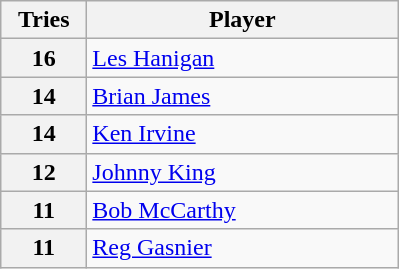<table class="wikitable" style="text-align:left;">
<tr>
<th width=50>Tries</th>
<th width=200>Player</th>
</tr>
<tr>
<th>16</th>
<td> <a href='#'>Les Hanigan</a></td>
</tr>
<tr>
<th>14</th>
<td> <a href='#'>Brian James</a></td>
</tr>
<tr>
<th>14</th>
<td> <a href='#'>Ken Irvine</a></td>
</tr>
<tr>
<th>12</th>
<td> <a href='#'>Johnny King</a></td>
</tr>
<tr>
<th>11</th>
<td> <a href='#'>Bob McCarthy</a></td>
</tr>
<tr>
<th>11</th>
<td> <a href='#'>Reg Gasnier</a></td>
</tr>
</table>
